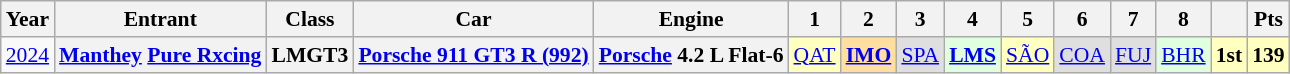<table class="wikitable" style="text-align:center; font-size:90%">
<tr>
<th>Year</th>
<th>Entrant</th>
<th>Class</th>
<th>Car</th>
<th>Engine</th>
<th>1</th>
<th>2</th>
<th>3</th>
<th>4</th>
<th>5</th>
<th>6</th>
<th>7</th>
<th>8</th>
<th></th>
<th>Pts</th>
</tr>
<tr>
<td><a href='#'>2024</a></td>
<th><a href='#'>Manthey</a> <a href='#'>Pure Rxcing</a></th>
<th>LMGT3</th>
<th><a href='#'>Porsche 911 GT3 R (992)</a></th>
<th><a href='#'>Porsche</a> 4.2 L Flat-6</th>
<td style="background:#FFFFBF;"><a href='#'>QAT</a><br></td>
<td style="background:#FFDF9F;"><strong><a href='#'>IMO</a></strong><br></td>
<td style="background:#DFDFDF;"><a href='#'>SPA</a><br></td>
<td style="background:#DFFFDF;"><strong><a href='#'>LMS</a></strong><br></td>
<td style="background:#FFFFBF;"><a href='#'>SÃO</a><br></td>
<td style="background:#DFDFDF;"><a href='#'>COA</a><br></td>
<td style="background:#DFDFDF;"><a href='#'>FUJ</a><br></td>
<td style="background:#DFFFDF;"><a href='#'>BHR</a><br></td>
<th style="background:#FFFFBF;">1st</th>
<th style="background:#FFFFBF;">139</th>
</tr>
</table>
